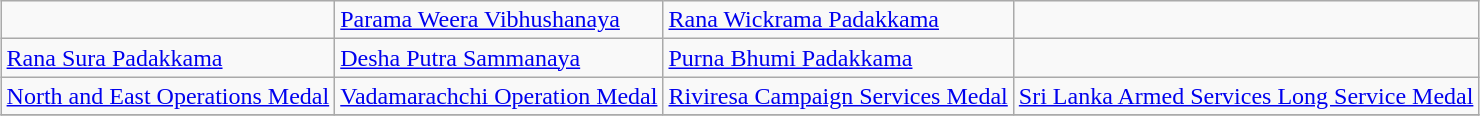<table class="wikitable" style="margin:1em auto;">
<tr>
<td></td>
<td><a href='#'>Parama Weera Vibhushanaya</a></td>
<td><a href='#'>Rana Wickrama Padakkama</a></td>
</tr>
<tr>
<td><a href='#'>Rana Sura Padakkama</a></td>
<td><a href='#'>Desha Putra Sammanaya</a></td>
<td><a href='#'>Purna Bhumi Padakkama</a></td>
<td></td>
</tr>
<tr>
<td><a href='#'>North and East Operations Medal</a></td>
<td><a href='#'>Vadamarachchi Operation Medal</a></td>
<td><a href='#'>Riviresa Campaign Services Medal</a></td>
<td><a href='#'>Sri Lanka Armed Services Long Service Medal</a></td>
</tr>
<tr>
</tr>
</table>
